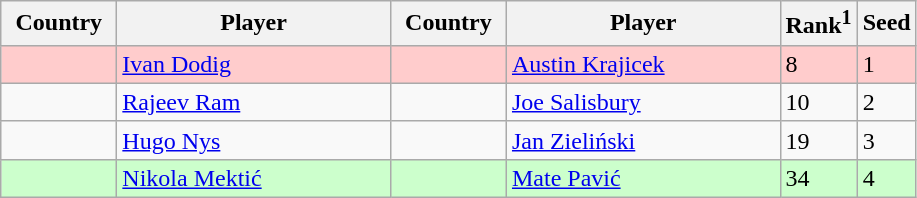<table class="sortable wikitable">
<tr>
<th width="70">Country</th>
<th width="175">Player</th>
<th width="70">Country</th>
<th width="175">Player</th>
<th>Rank<sup>1</sup></th>
<th>Seed</th>
</tr>
<tr bgcolor=#fcc>
<td></td>
<td><a href='#'>Ivan Dodig</a></td>
<td></td>
<td><a href='#'>Austin Krajicek</a></td>
<td>8</td>
<td>1</td>
</tr>
<tr>
<td></td>
<td><a href='#'>Rajeev Ram</a></td>
<td></td>
<td><a href='#'>Joe Salisbury</a></td>
<td>10</td>
<td>2</td>
</tr>
<tr>
<td></td>
<td><a href='#'>Hugo Nys</a></td>
<td></td>
<td><a href='#'>Jan Zieliński</a></td>
<td>19</td>
<td>3</td>
</tr>
<tr bgcolor=#cfc>
<td></td>
<td><a href='#'>Nikola Mektić</a></td>
<td></td>
<td><a href='#'>Mate Pavić</a></td>
<td>34</td>
<td>4</td>
</tr>
</table>
